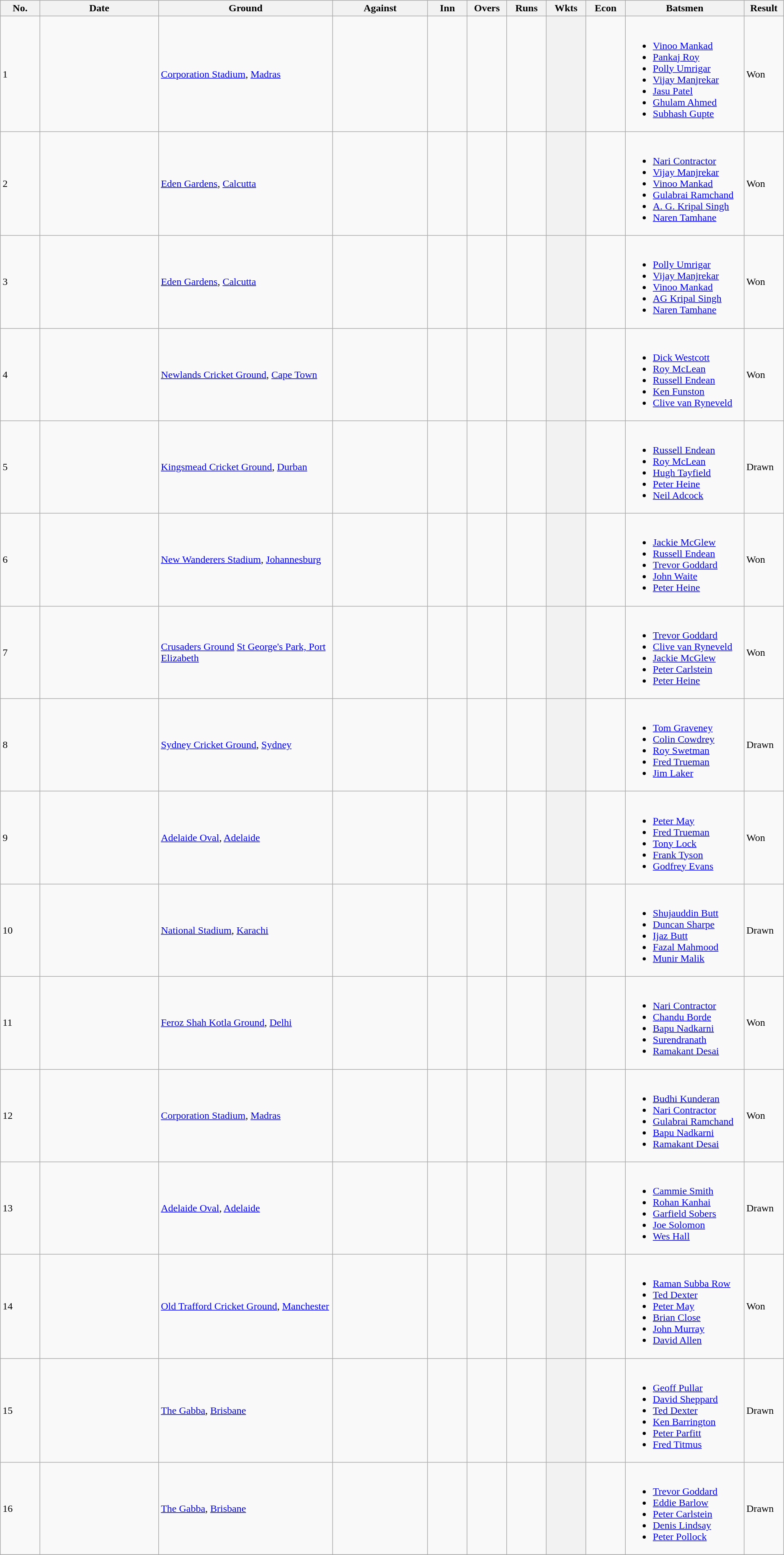<table class="wikitable plainrowheaders sortable">
<tr>
<th style="width:5%;">No.</th>
<th style="width:15%;">Date</th>
<th style="width:22%;">Ground</th>
<th style="width:12%;">Against</th>
<th style="width:5%;">Inn</th>
<th style="width:5%;">Overs</th>
<th style="width:5%;">Runs</th>
<th style="width:5%;">Wkts</th>
<th style="width:5%;">Econ</th>
<th style="width:15%;" class="unsortable">Batsmen</th>
<th style="width:5%;">Result</th>
</tr>
<tr>
<td>1</td>
<td></td>
<td><a href='#'>Corporation Stadium</a>, <a href='#'>Madras</a></td>
<td></td>
<td></td>
<td></td>
<td></td>
<th scope="row"></th>
<td></td>
<td><br><ul><li><a href='#'>Vinoo Mankad</a></li><li><a href='#'>Pankaj Roy</a></li><li><a href='#'>Polly Umrigar</a></li><li><a href='#'>Vijay Manjrekar</a></li><li><a href='#'>Jasu Patel</a></li><li><a href='#'>Ghulam Ahmed</a></li><li><a href='#'>Subhash Gupte</a></li></ul></td>
<td>Won</td>
</tr>
<tr>
<td>2</td>
<td></td>
<td><a href='#'>Eden Gardens</a>, <a href='#'>Calcutta</a></td>
<td></td>
<td></td>
<td></td>
<td></td>
<th scope="row"></th>
<td></td>
<td><br><ul><li><a href='#'>Nari Contractor</a></li><li><a href='#'>Vijay Manjrekar</a></li><li><a href='#'>Vinoo Mankad</a></li><li><a href='#'>Gulabrai Ramchand</a></li><li><a href='#'>A. G. Kripal Singh</a></li><li><a href='#'>Naren Tamhane</a></li></ul></td>
<td>Won</td>
</tr>
<tr>
<td>3</td>
<td></td>
<td><a href='#'>Eden Gardens</a>, <a href='#'>Calcutta</a></td>
<td></td>
<td></td>
<td></td>
<td></td>
<th scope="row"></th>
<td></td>
<td><br><ul><li><a href='#'>Polly Umrigar</a></li><li><a href='#'>Vijay Manjrekar</a></li><li><a href='#'>Vinoo Mankad</a></li><li><a href='#'>AG Kripal Singh</a></li><li><a href='#'>Naren Tamhane</a></li></ul></td>
<td>Won</td>
</tr>
<tr>
<td>4</td>
<td></td>
<td><a href='#'>Newlands Cricket Ground</a>, <a href='#'>Cape Town</a></td>
<td></td>
<td></td>
<td></td>
<td></td>
<th scope="row"></th>
<td></td>
<td><br><ul><li><a href='#'>Dick Westcott</a></li><li><a href='#'>Roy McLean</a></li><li><a href='#'>Russell Endean</a></li><li><a href='#'>Ken Funston</a></li><li><a href='#'>Clive van Ryneveld</a></li></ul></td>
<td>Won</td>
</tr>
<tr>
<td>5</td>
<td></td>
<td><a href='#'>Kingsmead Cricket Ground</a>, <a href='#'>Durban</a></td>
<td></td>
<td></td>
<td></td>
<td></td>
<th scope="row"></th>
<td></td>
<td><br><ul><li><a href='#'>Russell Endean</a></li><li><a href='#'>Roy McLean</a></li><li><a href='#'>Hugh Tayfield</a></li><li><a href='#'>Peter Heine</a></li><li><a href='#'>Neil Adcock</a></li></ul></td>
<td>Drawn</td>
</tr>
<tr>
<td>6</td>
<td></td>
<td><a href='#'>New Wanderers Stadium</a>, <a href='#'>Johannesburg</a></td>
<td></td>
<td></td>
<td></td>
<td></td>
<th scope="row"></th>
<td></td>
<td><br><ul><li><a href='#'>Jackie McGlew</a></li><li><a href='#'>Russell Endean</a></li><li><a href='#'>Trevor Goddard</a></li><li><a href='#'>John Waite</a></li><li><a href='#'>Peter Heine</a></li></ul></td>
<td>Won</td>
</tr>
<tr>
<td>7</td>
<td></td>
<td><a href='#'>Crusaders Ground</a> <a href='#'>St George's Park, Port Elizabeth</a></td>
<td></td>
<td></td>
<td></td>
<td></td>
<th scope="row"></th>
<td></td>
<td><br><ul><li><a href='#'>Trevor Goddard</a></li><li><a href='#'>Clive van Ryneveld</a></li><li><a href='#'>Jackie McGlew</a></li><li><a href='#'>Peter Carlstein</a></li><li><a href='#'>Peter Heine</a></li></ul></td>
<td>Won</td>
</tr>
<tr>
<td>8</td>
<td></td>
<td><a href='#'>Sydney Cricket Ground</a>, <a href='#'>Sydney</a></td>
<td></td>
<td></td>
<td></td>
<td></td>
<th scope="row"></th>
<td></td>
<td><br><ul><li><a href='#'>Tom Graveney</a></li><li><a href='#'>Colin Cowdrey</a></li><li><a href='#'>Roy Swetman</a></li><li><a href='#'>Fred Trueman</a></li><li><a href='#'>Jim Laker</a></li></ul></td>
<td>Drawn</td>
</tr>
<tr>
<td>9</td>
<td></td>
<td><a href='#'>Adelaide Oval</a>, <a href='#'>Adelaide</a></td>
<td></td>
<td></td>
<td></td>
<td></td>
<th scope="row"></th>
<td></td>
<td><br><ul><li><a href='#'>Peter May</a></li><li><a href='#'>Fred Trueman</a></li><li><a href='#'>Tony Lock</a></li><li><a href='#'>Frank Tyson</a></li><li><a href='#'>Godfrey Evans</a></li></ul></td>
<td>Won</td>
</tr>
<tr>
<td>10</td>
<td></td>
<td><a href='#'>National Stadium</a>, <a href='#'>Karachi</a></td>
<td></td>
<td></td>
<td></td>
<td></td>
<th scope="row"></th>
<td></td>
<td><br><ul><li><a href='#'>Shujauddin Butt</a></li><li><a href='#'>Duncan Sharpe</a></li><li><a href='#'>Ijaz Butt</a></li><li><a href='#'>Fazal Mahmood</a></li><li><a href='#'>Munir Malik</a></li></ul></td>
<td>Drawn</td>
</tr>
<tr>
<td>11</td>
<td></td>
<td><a href='#'>Feroz Shah Kotla Ground</a>, <a href='#'>Delhi</a></td>
<td></td>
<td></td>
<td></td>
<td></td>
<th scope="row"></th>
<td></td>
<td><br><ul><li><a href='#'>Nari Contractor</a></li><li><a href='#'>Chandu Borde</a></li><li><a href='#'>Bapu Nadkarni</a></li><li><a href='#'>Surendranath</a></li><li><a href='#'>Ramakant Desai</a></li></ul></td>
<td>Won</td>
</tr>
<tr>
<td>12</td>
<td></td>
<td><a href='#'>Corporation Stadium</a>, <a href='#'>Madras</a></td>
<td></td>
<td></td>
<td></td>
<td></td>
<th scope="row"></th>
<td></td>
<td><br><ul><li><a href='#'>Budhi Kunderan</a></li><li><a href='#'>Nari Contractor</a></li><li><a href='#'>Gulabrai Ramchand</a></li><li><a href='#'>Bapu Nadkarni</a></li><li><a href='#'>Ramakant Desai</a></li></ul></td>
<td>Won</td>
</tr>
<tr>
<td>13</td>
<td></td>
<td><a href='#'>Adelaide Oval</a>, <a href='#'>Adelaide</a></td>
<td></td>
<td></td>
<td></td>
<td></td>
<th scope="row"></th>
<td></td>
<td><br><ul><li><a href='#'>Cammie Smith</a></li><li><a href='#'>Rohan Kanhai</a></li><li><a href='#'>Garfield Sobers</a></li><li><a href='#'>Joe Solomon</a></li><li><a href='#'>Wes Hall</a></li></ul></td>
<td>Drawn</td>
</tr>
<tr>
<td>14</td>
<td></td>
<td><a href='#'>Old Trafford Cricket Ground</a>, <a href='#'>Manchester</a></td>
<td></td>
<td></td>
<td></td>
<td></td>
<th scope="row"></th>
<td></td>
<td><br><ul><li><a href='#'>Raman Subba Row</a></li><li><a href='#'>Ted Dexter</a></li><li><a href='#'>Peter May</a></li><li><a href='#'>Brian Close</a></li><li><a href='#'>John Murray</a></li><li><a href='#'>David Allen</a></li></ul></td>
<td>Won</td>
</tr>
<tr>
<td>15</td>
<td></td>
<td><a href='#'>The Gabba</a>, <a href='#'>Brisbane</a></td>
<td></td>
<td></td>
<td></td>
<td></td>
<th scope="row"></th>
<td></td>
<td><br><ul><li><a href='#'>Geoff Pullar</a></li><li><a href='#'>David Sheppard</a></li><li><a href='#'>Ted Dexter</a></li><li><a href='#'>Ken Barrington</a></li><li><a href='#'>Peter Parfitt</a></li><li><a href='#'>Fred Titmus</a></li></ul></td>
<td>Drawn</td>
</tr>
<tr>
<td>16</td>
<td></td>
<td><a href='#'>The Gabba</a>, <a href='#'>Brisbane</a></td>
<td></td>
<td></td>
<td></td>
<td></td>
<th scope="row"></th>
<td></td>
<td><br><ul><li><a href='#'>Trevor Goddard</a></li><li><a href='#'>Eddie Barlow</a></li><li><a href='#'>Peter Carlstein</a></li><li><a href='#'>Denis Lindsay</a></li><li><a href='#'>Peter Pollock</a></li></ul></td>
<td>Drawn</td>
</tr>
<tr>
</tr>
</table>
